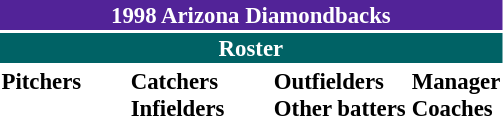<table class="toccolours" style="font-size: 95%;">
<tr>
<th colspan="10" style="background:#522398; color:#fff; text-align:center;">1998 Arizona Diamondbacks</th>
</tr>
<tr>
<td colspan="10" style="background:#006265; color:#fff; text-align:center;"><strong>Roster</strong></td>
</tr>
<tr>
<td valign="top"><strong>Pitchers</strong><br>























</td>
<td style="width:25px;"></td>
<td valign="top"><strong>Catchers</strong><br>


<strong>Infielders</strong>








</td>
<td style="width:25px;"></td>
<td valign="top"><strong>Outfielders</strong><br>







<strong>Other batters</strong>
</td>
<td valign="top"><strong>Manager</strong><br>
<strong>Coaches</strong>





</td>
</tr>
</table>
